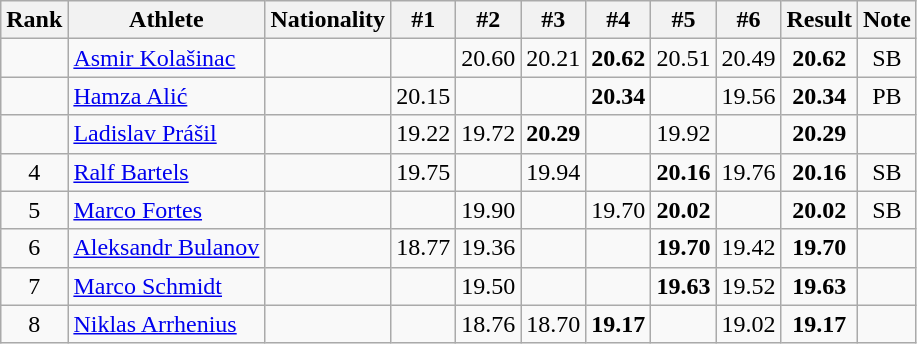<table class="wikitable sortable" style="text-align:center">
<tr>
<th>Rank</th>
<th>Athlete</th>
<th>Nationality</th>
<th>#1</th>
<th>#2</th>
<th>#3</th>
<th>#4</th>
<th>#5</th>
<th>#6</th>
<th>Result</th>
<th>Note</th>
</tr>
<tr>
<td></td>
<td align=left><a href='#'>Asmir Kolašinac</a></td>
<td align=left></td>
<td></td>
<td>20.60</td>
<td>20.21</td>
<td><strong>20.62</strong></td>
<td>20.51</td>
<td>20.49</td>
<td><strong>20.62</strong></td>
<td>SB</td>
</tr>
<tr>
<td></td>
<td align=left><a href='#'>Hamza Alić</a></td>
<td align=left></td>
<td>20.15</td>
<td></td>
<td></td>
<td><strong>20.34</strong></td>
<td></td>
<td>19.56</td>
<td><strong>20.34</strong></td>
<td>PB</td>
</tr>
<tr>
<td></td>
<td align=left><a href='#'>Ladislav Prášil</a></td>
<td align=left></td>
<td>19.22</td>
<td>19.72</td>
<td><strong>20.29</strong></td>
<td></td>
<td>19.92</td>
<td></td>
<td><strong>20.29</strong></td>
<td></td>
</tr>
<tr>
<td>4</td>
<td align=left><a href='#'>Ralf Bartels</a></td>
<td align=left></td>
<td>19.75</td>
<td></td>
<td>19.94</td>
<td></td>
<td><strong>20.16</strong></td>
<td>19.76</td>
<td><strong>20.16</strong></td>
<td>SB</td>
</tr>
<tr>
<td>5</td>
<td align=left><a href='#'>Marco Fortes</a></td>
<td align=left></td>
<td></td>
<td>19.90</td>
<td></td>
<td>19.70</td>
<td><strong>20.02</strong></td>
<td></td>
<td><strong>20.02</strong></td>
<td>SB</td>
</tr>
<tr>
<td>6</td>
<td align=left><a href='#'>Aleksandr Bulanov</a></td>
<td align=left></td>
<td>18.77</td>
<td>19.36</td>
<td></td>
<td></td>
<td><strong>19.70</strong></td>
<td>19.42</td>
<td><strong>19.70</strong></td>
<td></td>
</tr>
<tr>
<td>7</td>
<td align=left><a href='#'>Marco Schmidt</a></td>
<td align=left></td>
<td></td>
<td>19.50</td>
<td></td>
<td></td>
<td><strong>19.63</strong></td>
<td>19.52</td>
<td><strong>19.63</strong></td>
<td></td>
</tr>
<tr>
<td>8</td>
<td align=left><a href='#'>Niklas Arrhenius</a></td>
<td align=left></td>
<td></td>
<td>18.76</td>
<td>18.70</td>
<td><strong>19.17</strong></td>
<td></td>
<td>19.02</td>
<td><strong>19.17</strong></td>
<td></td>
</tr>
</table>
